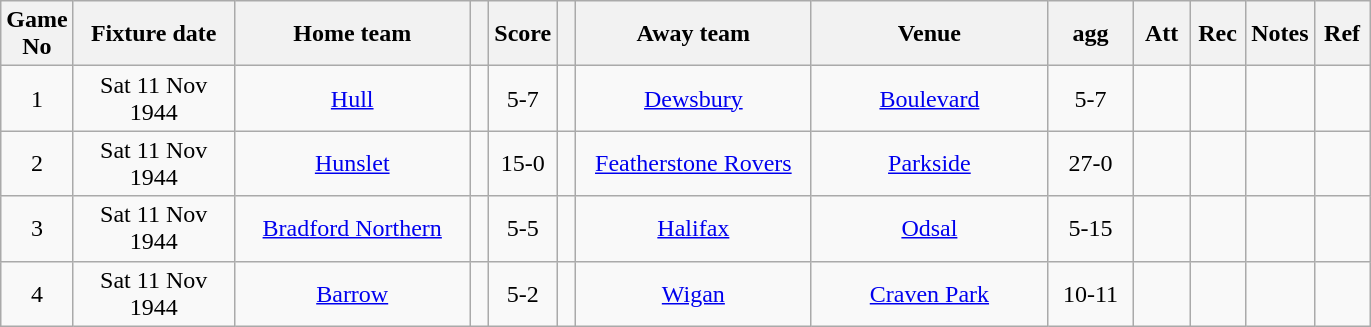<table class="wikitable" style="text-align:center;">
<tr>
<th width=20 abbr="No">Game No</th>
<th width=100 abbr="Date">Fixture date</th>
<th width=150 abbr="Home team">Home team</th>
<th width=5 abbr="space"></th>
<th width=20 abbr="Score">Score</th>
<th width=5 abbr="space"></th>
<th width=150 abbr="Away team">Away team</th>
<th width=150 abbr="Venue">Venue</th>
<th width=50 abbr="agg">agg</th>
<th width=30 abbr="Att">Att</th>
<th width=30 abbr="Rec">Rec</th>
<th width=20 abbr="Notes">Notes</th>
<th width=30 abbr="Ref">Ref</th>
</tr>
<tr>
<td>1</td>
<td>Sat 11 Nov 1944</td>
<td><a href='#'>Hull</a></td>
<td></td>
<td>5-7</td>
<td></td>
<td><a href='#'>Dewsbury</a></td>
<td><a href='#'>Boulevard</a></td>
<td>5-7</td>
<td></td>
<td></td>
<td></td>
<td></td>
</tr>
<tr>
<td>2</td>
<td>Sat 11 Nov 1944</td>
<td><a href='#'>Hunslet</a></td>
<td></td>
<td>15-0</td>
<td></td>
<td><a href='#'>Featherstone Rovers</a></td>
<td><a href='#'>Parkside</a></td>
<td>27-0</td>
<td></td>
<td></td>
<td></td>
<td></td>
</tr>
<tr>
<td>3</td>
<td>Sat 11 Nov 1944</td>
<td><a href='#'>Bradford Northern</a></td>
<td></td>
<td>5-5</td>
<td></td>
<td><a href='#'>Halifax</a></td>
<td><a href='#'>Odsal</a></td>
<td>5-15</td>
<td></td>
<td></td>
<td></td>
<td></td>
</tr>
<tr>
<td>4</td>
<td>Sat 11 Nov 1944</td>
<td><a href='#'>Barrow</a></td>
<td></td>
<td>5-2</td>
<td></td>
<td><a href='#'>Wigan</a></td>
<td><a href='#'>Craven Park</a></td>
<td>10-11</td>
<td></td>
<td></td>
<td></td>
<td></td>
</tr>
</table>
